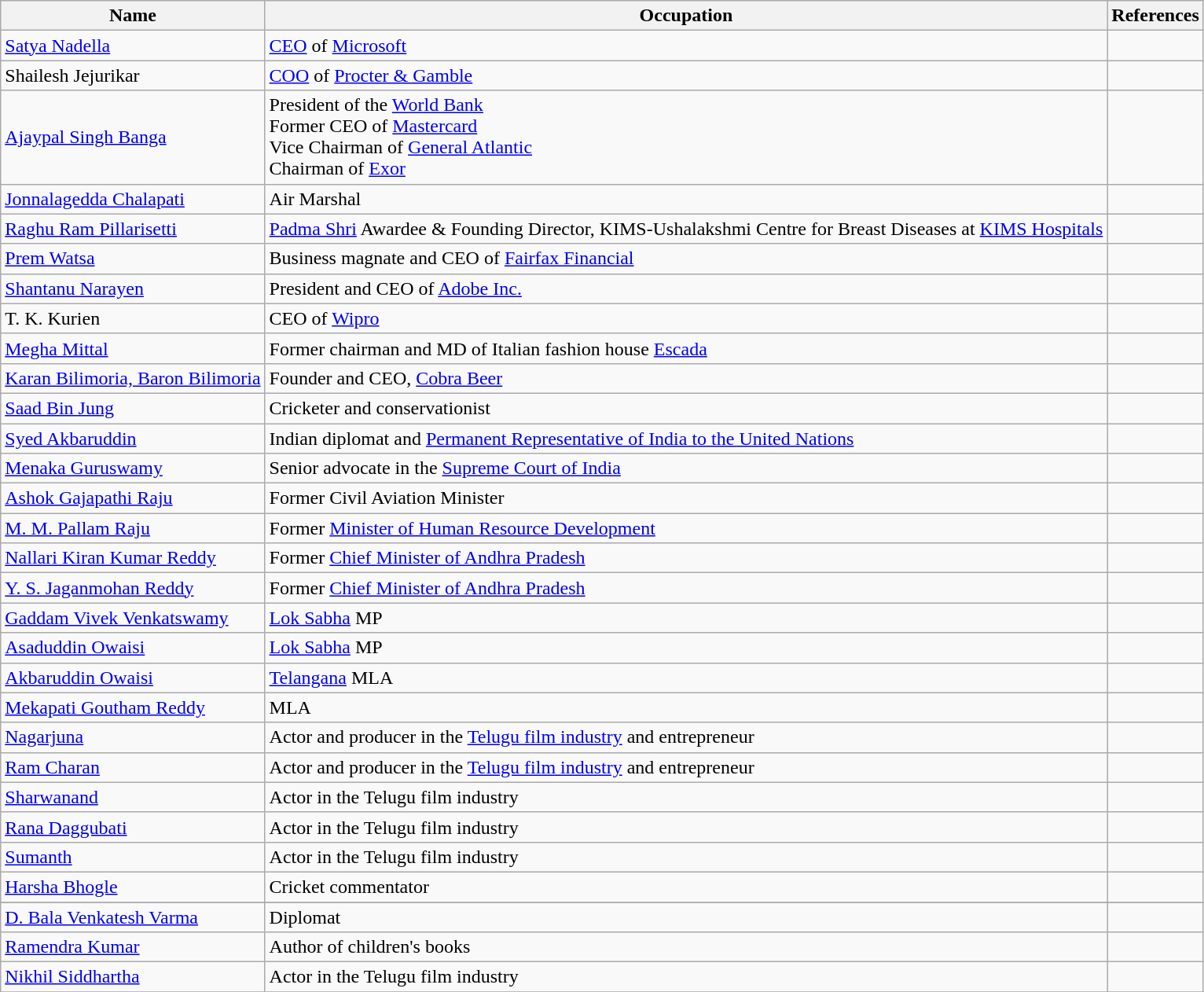<table class="wikitable">
<tr>
<th>Name</th>
<th>Occupation</th>
<th>References</th>
</tr>
<tr>
<td><a href='#'>Satya Nadella</a></td>
<td><a href='#'>CEO</a> of <a href='#'>Microsoft</a></td>
<td></td>
</tr>
<tr>
<td>Shailesh Jejurikar</td>
<td><a href='#'>COO</a> of <a href='#'>Procter & Gamble</a></td>
<td></td>
</tr>
<tr>
<td><a href='#'>Ajaypal Singh Banga</a></td>
<td>President of the <a href='#'>World Bank</a><br>Former CEO of <a href='#'>Mastercard</a><br>Vice Chairman of <a href='#'>General Atlantic</a><br>Chairman of <a href='#'>Exor</a></td>
</tr>
<tr>
<td><a href='#'>Jonnalagedda Chalapati</a></td>
<td>Air Marshal</td>
<td></td>
</tr>
<tr>
<td><a href='#'>Raghu Ram Pillarisetti</a></td>
<td><a href='#'>Padma Shri</a> Awardee & Founding Director, KIMS-Ushalakshmi Centre for Breast Diseases at <a href='#'>KIMS Hospitals</a></td>
<td></td>
</tr>
<tr>
<td><a href='#'>Prem Watsa</a></td>
<td>Business magnate and CEO of <a href='#'>Fairfax Financial</a></td>
<td></td>
</tr>
<tr>
<td><a href='#'>Shantanu Narayen</a></td>
<td>President and CEO of <a href='#'>Adobe Inc.</a></td>
<td></td>
</tr>
<tr>
<td>T. K. Kurien</td>
<td>CEO of <a href='#'>Wipro</a></td>
<td></td>
</tr>
<tr>
<td><a href='#'>Megha Mittal</a></td>
<td>Former chairman and MD of Italian fashion house <a href='#'>Escada</a></td>
<td></td>
</tr>
<tr>
<td><a href='#'>Karan Bilimoria, Baron Bilimoria</a></td>
<td>Founder and CEO, <a href='#'>Cobra Beer</a></td>
<td></td>
</tr>
<tr>
<td><a href='#'>Saad Bin Jung</a></td>
<td>Cricketer and conservationist</td>
<td></td>
</tr>
<tr>
<td><a href='#'>Syed Akbaruddin</a></td>
<td>Indian diplomat and <a href='#'>Permanent Representative of India to the United Nations</a></td>
<td></td>
</tr>
<tr>
<td><a href='#'>Menaka Guruswamy</a></td>
<td>Senior advocate in the <a href='#'>Supreme Court of India</a></td>
<td></td>
</tr>
<tr>
<td><a href='#'>Ashok Gajapathi Raju</a></td>
<td>Former Civil Aviation Minister</td>
<td></td>
</tr>
<tr>
<td><a href='#'>M. M. Pallam Raju</a></td>
<td>Former <a href='#'>Minister of Human Resource Development</a></td>
<td></td>
</tr>
<tr>
<td><a href='#'>Nallari Kiran Kumar Reddy</a></td>
<td>Former <a href='#'>Chief Minister of Andhra Pradesh</a></td>
<td></td>
</tr>
<tr>
<td><a href='#'>Y. S. Jaganmohan Reddy</a></td>
<td>Former <a href='#'>Chief Minister of Andhra Pradesh</a></td>
<td></td>
</tr>
<tr>
<td><a href='#'>Gaddam Vivek Venkatswamy</a></td>
<td><a href='#'>Lok Sabha</a> MP</td>
<td></td>
</tr>
<tr>
<td><a href='#'>Asaduddin Owaisi</a></td>
<td><a href='#'>Lok Sabha</a> MP</td>
<td></td>
</tr>
<tr>
<td><a href='#'>Akbaruddin Owaisi</a></td>
<td><a href='#'>Telangana</a> MLA</td>
<td></td>
</tr>
<tr>
<td><a href='#'>Mekapati Goutham Reddy</a></td>
<td>MLA</td>
<td></td>
</tr>
<tr>
<td><a href='#'>Nagarjuna</a></td>
<td>Actor and producer in the <a href='#'>Telugu film industry</a> and entrepreneur</td>
<td></td>
</tr>
<tr>
<td><a href='#'>Ram Charan</a></td>
<td>Actor and producer in the <a href='#'>Telugu film industry</a> and entrepreneur</td>
<td></td>
</tr>
<tr>
<td><a href='#'>Sharwanand</a></td>
<td>Actor in the Telugu film industry</td>
<td></td>
</tr>
<tr>
<td><a href='#'>Rana Daggubati</a></td>
<td>Actor in the Telugu film industry</td>
<td></td>
</tr>
<tr>
<td><a href='#'>Sumanth</a></td>
<td>Actor in the Telugu film industry</td>
<td></td>
</tr>
<tr>
<td><a href='#'>Harsha Bhogle</a></td>
<td>Cricket commentator</td>
<td></td>
</tr>
<tr>
</tr>
<tr>
<td><a href='#'>D. Bala Venkatesh Varma</a></td>
<td>Diplomat</td>
<td></td>
</tr>
<tr>
<td><a href='#'>Ramendra Kumar</a></td>
<td>Author of children's books</td>
<td></td>
</tr>
<tr>
<td><a href='#'>Nikhil Siddhartha</a></td>
<td>Actor in the Telugu film industry</td>
<td></td>
</tr>
<tr>
</tr>
</table>
